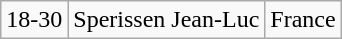<table class="wikitable">
<tr>
<td>18-30</td>
<td>Sperissen Jean-Luc</td>
<td>France</td>
</tr>
</table>
